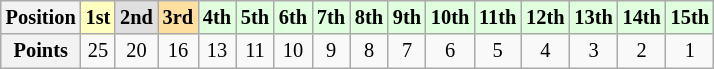<table class="wikitable" style="font-size:85%; text-align:center">
<tr>
<th>Position</th>
<td style="background:#ffffbf;"><strong>1st</strong></td>
<td style="background:#dfdfdf;"><strong>2nd</strong></td>
<td style="background:#ffdf9f;"><strong>3rd</strong></td>
<td style="background:#dfffdf;"><strong>4th</strong></td>
<td style="background:#dfffdf;"><strong>5th</strong></td>
<td style="background:#dfffdf;"><strong>6th</strong></td>
<td style="background:#dfffdf;"><strong>7th</strong></td>
<td style="background:#dfffdf;"><strong>8th</strong></td>
<td style="background:#dfffdf;"><strong>9th</strong></td>
<td style="background:#dfffdf;"><strong>10th</strong></td>
<td style="background:#dfffdf;"><strong>11th</strong></td>
<td style="background:#dfffdf;"><strong>12th</strong></td>
<td style="background:#dfffdf;"><strong>13th</strong></td>
<td style="background:#dfffdf;"><strong>14th</strong></td>
<td style="background:#dfffdf;"><strong>15th</strong></td>
</tr>
<tr>
<th>Points</th>
<td>25</td>
<td>20</td>
<td>16</td>
<td>13</td>
<td>11</td>
<td>10</td>
<td>9</td>
<td>8</td>
<td>7</td>
<td>6</td>
<td>5</td>
<td>4</td>
<td>3</td>
<td>2</td>
<td>1</td>
</tr>
</table>
